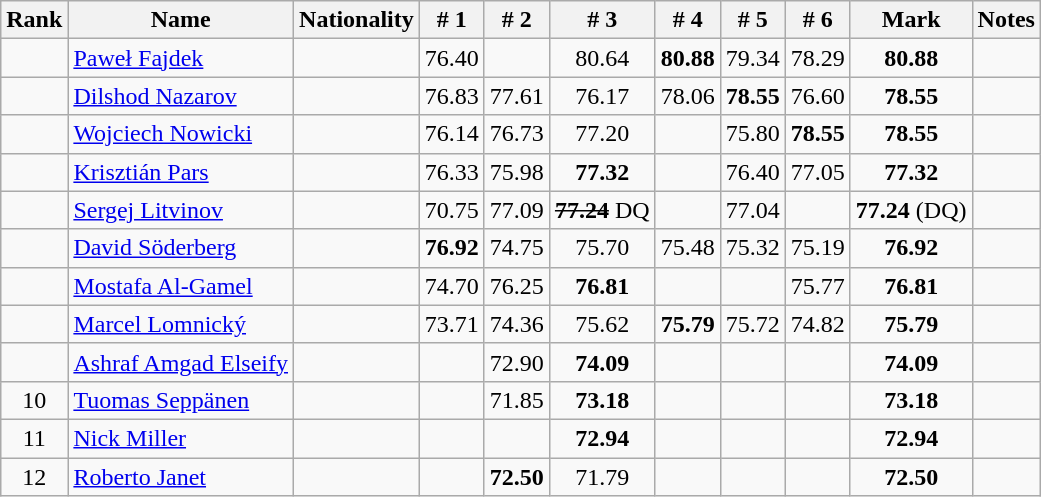<table class="wikitable sortable" style="text-align:center">
<tr>
<th>Rank</th>
<th>Name</th>
<th>Nationality</th>
<th># 1</th>
<th># 2</th>
<th># 3</th>
<th># 4</th>
<th># 5</th>
<th># 6</th>
<th>Mark</th>
<th>Notes</th>
</tr>
<tr>
<td></td>
<td align=left><a href='#'>Paweł Fajdek</a></td>
<td align=left></td>
<td>76.40</td>
<td></td>
<td>80.64</td>
<td><strong>80.88</strong></td>
<td>79.34</td>
<td>78.29</td>
<td><strong>80.88</strong></td>
<td></td>
</tr>
<tr>
<td></td>
<td align=left><a href='#'>Dilshod Nazarov</a></td>
<td align=left></td>
<td>76.83</td>
<td>77.61</td>
<td>76.17</td>
<td>78.06</td>
<td><strong>78.55</strong></td>
<td>76.60</td>
<td><strong>78.55</strong></td>
<td></td>
</tr>
<tr>
<td></td>
<td align=left><a href='#'>Wojciech Nowicki</a></td>
<td align=left></td>
<td>76.14</td>
<td>76.73</td>
<td>77.20</td>
<td></td>
<td>75.80</td>
<td><strong>78.55</strong></td>
<td><strong>78.55</strong></td>
<td></td>
</tr>
<tr>
<td></td>
<td align=left><a href='#'>Krisztián Pars</a></td>
<td align=left></td>
<td>76.33</td>
<td>75.98</td>
<td><strong>77.32</strong></td>
<td></td>
<td>76.40</td>
<td>77.05</td>
<td><strong>77.32</strong></td>
<td></td>
</tr>
<tr>
<td></td>
<td align=left><a href='#'>Sergej Litvinov</a></td>
<td align=left></td>
<td>70.75</td>
<td>77.09</td>
<td><s><strong>77.24</strong></s> DQ</td>
<td></td>
<td>77.04</td>
<td></td>
<td><strong>77.24</strong> (DQ)</td>
<td></td>
</tr>
<tr>
<td></td>
<td align=left><a href='#'>David Söderberg</a></td>
<td align=left></td>
<td><strong>76.92</strong></td>
<td>74.75</td>
<td>75.70</td>
<td>75.48</td>
<td>75.32</td>
<td>75.19</td>
<td><strong>76.92</strong></td>
<td></td>
</tr>
<tr>
<td></td>
<td align=left><a href='#'>Mostafa Al-Gamel</a></td>
<td align=left></td>
<td>74.70</td>
<td>76.25</td>
<td><strong>76.81</strong></td>
<td></td>
<td></td>
<td>75.77</td>
<td><strong>76.81</strong></td>
<td></td>
</tr>
<tr>
<td></td>
<td align=left><a href='#'>Marcel Lomnický</a></td>
<td align=left></td>
<td>73.71</td>
<td>74.36</td>
<td>75.62</td>
<td><strong>75.79</strong></td>
<td>75.72</td>
<td>74.82</td>
<td><strong>75.79</strong></td>
<td></td>
</tr>
<tr>
<td></td>
<td align=left><a href='#'>Ashraf Amgad Elseify</a></td>
<td align=left></td>
<td></td>
<td>72.90</td>
<td><strong>74.09</strong></td>
<td></td>
<td></td>
<td></td>
<td><strong>74.09</strong></td>
<td></td>
</tr>
<tr>
<td>10</td>
<td align=left><a href='#'>Tuomas Seppänen</a></td>
<td align=left></td>
<td></td>
<td>71.85</td>
<td><strong>73.18</strong></td>
<td></td>
<td></td>
<td></td>
<td><strong>73.18</strong></td>
<td></td>
</tr>
<tr>
<td>11</td>
<td align=left><a href='#'>Nick Miller</a></td>
<td align=left></td>
<td></td>
<td></td>
<td><strong>72.94</strong></td>
<td></td>
<td></td>
<td></td>
<td><strong>72.94</strong></td>
<td></td>
</tr>
<tr>
<td>12</td>
<td align=left><a href='#'>Roberto Janet</a></td>
<td align=left></td>
<td></td>
<td><strong>72.50</strong></td>
<td>71.79</td>
<td></td>
<td></td>
<td></td>
<td><strong>72.50</strong></td>
<td></td>
</tr>
</table>
